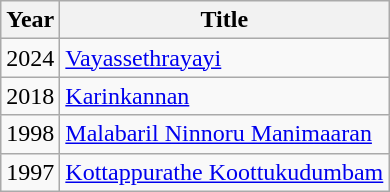<table class="wikitable sortable">
<tr>
<th>Year</th>
<th>Title</th>
</tr>
<tr>
<td>2024</td>
<td><a href='#'>Vayassethrayayi</a></td>
</tr>
<tr>
<td>2018</td>
<td><a href='#'>Karinkannan</a></td>
</tr>
<tr>
<td>1998</td>
<td><a href='#'>Malabaril Ninnoru Manimaaran</a></td>
</tr>
<tr>
<td>1997</td>
<td><a href='#'>Kottappurathe Koottukudumbam</a></td>
</tr>
</table>
